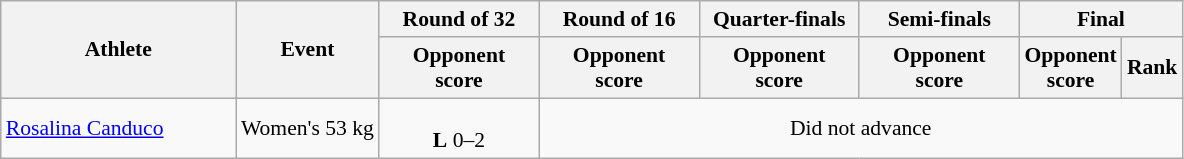<table class="wikitable" style="font-size:90%; text-align:center">
<tr>
<th rowspan="2" width="150">Athlete</th>
<th rowspan="2">Event</th>
<th width="100">Round of 32</th>
<th width="100">Round of 16</th>
<th width="100">Quarter-finals</th>
<th width="100">Semi-finals</th>
<th colspan="2" width="100">Final</th>
</tr>
<tr>
<th>Opponent<br>score</th>
<th>Opponent<br>score</th>
<th>Opponent<br>score</th>
<th>Opponent<br>score</th>
<th>Opponent<br>score</th>
<th>Rank</th>
</tr>
<tr>
<td align="left"><a href='#'>Rosalina Canduco</a></td>
<td align="left">Women's 53 kg</td>
<td><br><strong>L</strong> 0–2</td>
<td colspan="5">Did not advance</td>
</tr>
</table>
